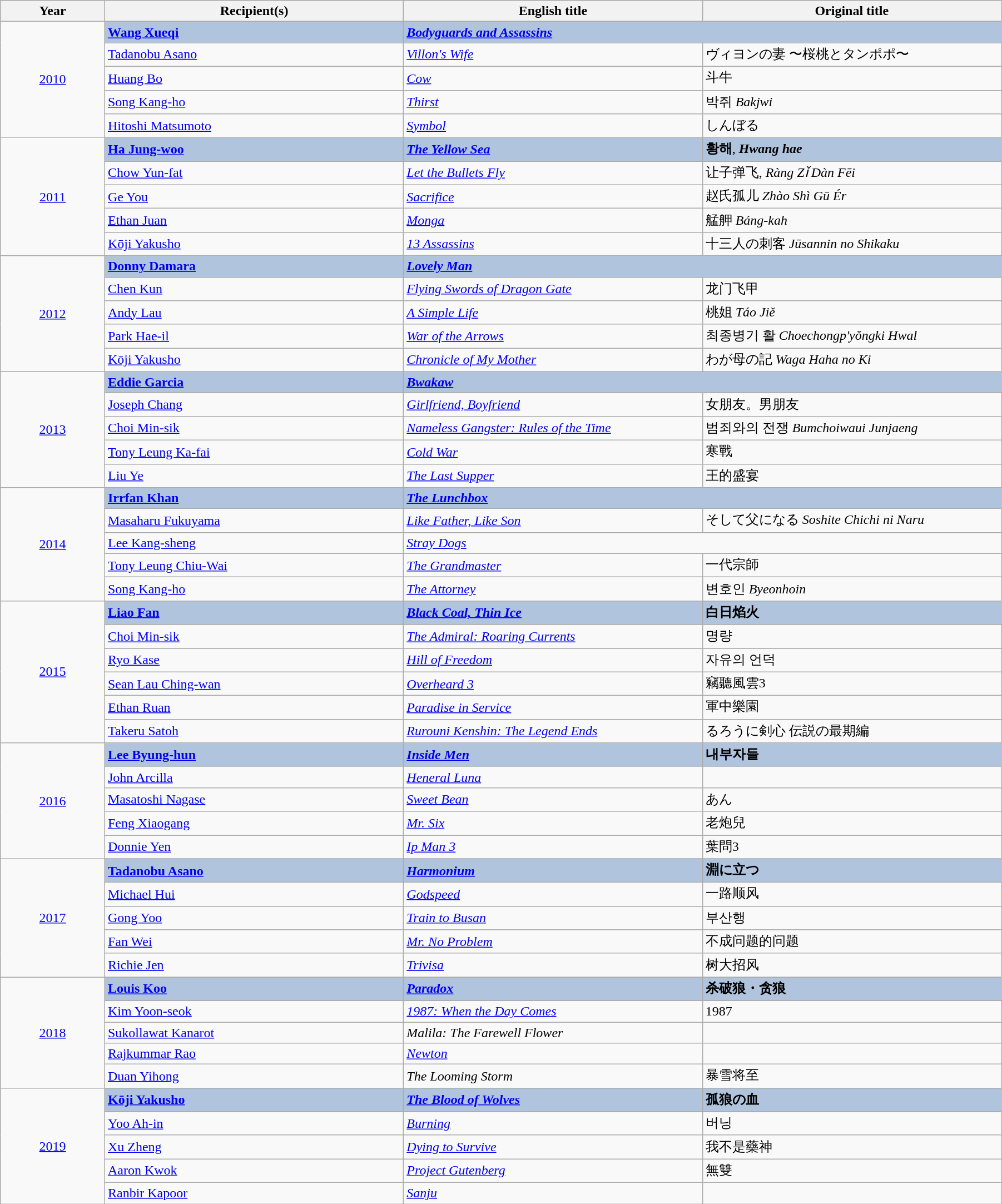<table class="wikitable" width="95%" cellpadding="5">
<tr>
<th width="100"><strong>Year</strong></th>
<th width="300"><strong>Recipient(s)</strong></th>
<th width="300"><strong>English title</strong></th>
<th width="300"><strong>Original title</strong></th>
</tr>
<tr>
<td rowspan="5" style="text-align:center;"><a href='#'>2010</a></td>
<td style="background:#B0C4DE;">  <strong><a href='#'>Wang Xueqi</a></strong></td>
<td colspan="2" style="background:#B0C4DE;"><strong><em><a href='#'>Bodyguards and Assassins</a></em></strong></td>
</tr>
<tr>
<td> <a href='#'>Tadanobu Asano</a></td>
<td><em><a href='#'>Villon's Wife</a></em></td>
<td>ヴィヨンの妻 〜桜桃とタンポポ〜</td>
</tr>
<tr>
<td> <a href='#'>Huang Bo</a></td>
<td><em><a href='#'>Cow</a></em></td>
<td>斗牛</td>
</tr>
<tr>
<td> <a href='#'>Song Kang-ho</a></td>
<td><em><a href='#'>Thirst</a></em></td>
<td>박쥐 <em>Bakjwi</em></td>
</tr>
<tr>
<td> <a href='#'>Hitoshi Matsumoto</a></td>
<td><em><a href='#'>Symbol</a></em></td>
<td>しんぼる</td>
</tr>
<tr>
<td rowspan="5" style="text-align:center;"><a href='#'>2011</a></td>
<td style="background:#B0C4DE;"> <strong><a href='#'>Ha Jung-woo</a></strong></td>
<td style="background:#B0C4DE;"><strong><em><a href='#'>The Yellow Sea</a></em></strong></td>
<td style="background:#B0C4DE;"><strong>황해</strong>, <strong><em>Hwang hae</em></strong></td>
</tr>
<tr>
<td> <a href='#'>Chow Yun-fat</a></td>
<td><em><a href='#'>Let the Bullets Fly</a></em></td>
<td>让子弹飞, <em>Ràng Zǐ Dàn Fēi</em></td>
</tr>
<tr>
<td> <a href='#'>Ge You</a></td>
<td><em><a href='#'>Sacrifice</a></em></td>
<td>赵氏孤儿 <em>Zhào Shì Gū Ér</em></td>
</tr>
<tr>
<td> <a href='#'>Ethan Juan</a></td>
<td><em><a href='#'>Monga</a></em></td>
<td>艋舺 <em>Báng-kah</em></td>
</tr>
<tr>
<td> <a href='#'>Kōji Yakusho</a></td>
<td><em><a href='#'>13 Assassins</a></em></td>
<td>十三人の刺客 <em>Jūsannin no Shikaku</em></td>
</tr>
<tr>
<td rowspan="5" style="text-align:center;"><a href='#'>2012</a></td>
<td style="background:#B0C4DE;"> <strong><a href='#'>Donny Damara</a></strong></td>
<td colspan="2" style="background:#B0C4DE;"><strong><em><a href='#'>Lovely Man</a></em></strong></td>
</tr>
<tr>
<td> <a href='#'>Chen Kun</a></td>
<td><em><a href='#'>Flying Swords of Dragon Gate</a></em></td>
<td>龙门飞甲</td>
</tr>
<tr>
<td> <a href='#'>Andy Lau</a></td>
<td><em><a href='#'>A Simple Life</a></em></td>
<td>桃姐 <em>Táo Jiě</em></td>
</tr>
<tr>
<td> <a href='#'>Park Hae-il</a></td>
<td><em><a href='#'>War of the Arrows</a></em></td>
<td>최종병기 활 <em>Choechongp'yŏngki Hwal</em></td>
</tr>
<tr>
<td> <a href='#'>Kōji Yakusho</a></td>
<td><em><a href='#'>Chronicle of My Mother</a></em></td>
<td>わが母の記 <em>Waga Haha no Ki</em></td>
</tr>
<tr>
<td rowspan="5" style="text-align:center;"><a href='#'>2013</a></td>
<td style="background:#B0C4DE;"> <strong><a href='#'>Eddie Garcia</a></strong></td>
<td colspan="2" style="background:#B0C4DE;"><strong><em><a href='#'>Bwakaw</a></em></strong></td>
</tr>
<tr>
<td> <a href='#'>Joseph Chang</a></td>
<td><em><a href='#'>Girlfriend, Boyfriend</a></em></td>
<td>女朋友。男朋友</td>
</tr>
<tr>
<td> <a href='#'>Choi Min-sik</a></td>
<td><em><a href='#'>Nameless Gangster: Rules of the Time</a></em></td>
<td>범죄와의 전쟁 <em>Bumchoiwaui Junjaeng</em></td>
</tr>
<tr>
<td> <a href='#'>Tony Leung Ka-fai</a></td>
<td><em><a href='#'>Cold War</a></em></td>
<td>寒戰</td>
</tr>
<tr>
<td> <a href='#'>Liu Ye</a></td>
<td><em><a href='#'>The Last Supper</a></em></td>
<td>王的盛宴</td>
</tr>
<tr>
<td rowspan="5" style="text-align:center;"><a href='#'>2014</a></td>
<td style="background:#B0C4DE;"> <strong><a href='#'>Irrfan Khan</a></strong></td>
<td colspan="2" style="background:#B0C4DE;"><strong><em><a href='#'>The Lunchbox</a></em></strong></td>
</tr>
<tr>
<td> <a href='#'>Masaharu Fukuyama</a></td>
<td><em><a href='#'>Like Father, Like Son</a></em></td>
<td>そして父になる <em>Soshite Chichi ni Naru</em></td>
</tr>
<tr>
<td> <a href='#'>Lee Kang-sheng</a></td>
<td colspan="2"><em><a href='#'>Stray Dogs</a></em></td>
</tr>
<tr>
<td> <a href='#'>Tony Leung Chiu-Wai</a></td>
<td><em><a href='#'>The Grandmaster</a></em></td>
<td>一代宗師</td>
</tr>
<tr>
<td> <a href='#'>Song Kang-ho</a></td>
<td><em><a href='#'>The Attorney</a></em></td>
<td>변호인 <em>Byeonhoin</em></td>
</tr>
<tr>
<td rowspan="6" style="text-align:center;"><a href='#'>2015</a></td>
<td style="background:#B0C4DE;"> <strong><a href='#'>Liao Fan</a></strong></td>
<td style="background:#B0C4DE;"><strong><em><a href='#'>Black Coal, Thin Ice</a></em></strong></td>
<td style="background:#B0C4DE;"><strong>白日焰火</strong></td>
</tr>
<tr>
<td> <a href='#'>Choi Min-sik</a></td>
<td><em><a href='#'>The Admiral: Roaring Currents</a></em></td>
<td>명량</td>
</tr>
<tr>
<td> <a href='#'>Ryo Kase</a></td>
<td><em><a href='#'>Hill of Freedom</a></em></td>
<td>자유의 언덕</td>
</tr>
<tr>
<td> <a href='#'>Sean Lau Ching-wan</a></td>
<td><em><a href='#'>Overheard 3</a></em></td>
<td>竊聽風雲3</td>
</tr>
<tr>
<td> <a href='#'>Ethan Ruan</a></td>
<td><em><a href='#'>Paradise in Service</a></em></td>
<td>軍中樂園</td>
</tr>
<tr>
<td> <a href='#'>Takeru Satoh</a></td>
<td><em><a href='#'>Rurouni Kenshin: The Legend Ends</a></em></td>
<td>るろうに剣心 伝説の最期編</td>
</tr>
<tr>
<td rowspan="5" style="text-align:center;"><a href='#'>2016</a></td>
<td style="background:#B0C4DE;"> <strong><a href='#'>Lee Byung-hun</a></strong></td>
<td style="background:#B0C4DE;"><strong><em><a href='#'>Inside Men</a></em></strong></td>
<td style="background:#B0C4DE;"><strong>내부자들</strong></td>
</tr>
<tr>
<td> <a href='#'>John Arcilla</a></td>
<td><em><a href='#'>Heneral Luna</a></em></td>
<td></td>
</tr>
<tr>
<td> <a href='#'>Masatoshi Nagase</a></td>
<td><em><a href='#'>Sweet Bean</a></em></td>
<td>あん</td>
</tr>
<tr>
<td> <a href='#'>Feng Xiaogang</a></td>
<td><em><a href='#'>Mr. Six</a></em></td>
<td>老炮兒</td>
</tr>
<tr>
<td> <a href='#'>Donnie Yen</a></td>
<td><em><a href='#'>Ip Man 3</a></em></td>
<td>葉問3</td>
</tr>
<tr>
<td rowspan="5" style="text-align:center;"><a href='#'>2017</a></td>
<td style="background:#B0C4DE;"> <strong><a href='#'>Tadanobu Asano</a></strong></td>
<td style="background:#B0C4DE;"><strong><em><a href='#'>Harmonium</a></em></strong></td>
<td style="background:#B0C4DE;"><strong>淵に立つ</strong></td>
</tr>
<tr>
<td> <a href='#'>Michael Hui</a></td>
<td><em><a href='#'>Godspeed</a></em></td>
<td>一路顺风</td>
</tr>
<tr>
<td> <a href='#'>Gong Yoo</a></td>
<td><em><a href='#'>Train to Busan</a></em></td>
<td>부산행</td>
</tr>
<tr>
<td> <a href='#'>Fan Wei</a></td>
<td><em><a href='#'>Mr. No Problem</a></em></td>
<td>不成问题的问题</td>
</tr>
<tr>
<td> <a href='#'>Richie Jen</a></td>
<td><em><a href='#'>Trivisa</a></em></td>
<td>树大招风</td>
</tr>
<tr>
<td rowspan="5" style="text-align:center;"><a href='#'>2018</a></td>
<td style="background:#B0C4DE;"> <strong><a href='#'>Louis Koo</a></strong></td>
<td style="background:#B0C4DE;"><strong><em><a href='#'>Paradox</a></em></strong></td>
<td style="background:#B0C4DE;"><strong>杀破狼・贪狼</strong></td>
</tr>
<tr>
<td> <a href='#'>Kim Yoon-seok</a></td>
<td><em><a href='#'>1987: When the Day Comes</a></em></td>
<td>1987</td>
</tr>
<tr>
<td> <a href='#'>Sukollawat Kanarot</a></td>
<td><em>Malila: The Farewell Flower</em></td>
<td></td>
</tr>
<tr>
<td> <a href='#'>Rajkummar Rao</a></td>
<td><em><a href='#'>Newton</a></em></td>
<td></td>
</tr>
<tr>
<td> <a href='#'>Duan Yihong</a></td>
<td><em>The Looming Storm</em></td>
<td>暴雪将至</td>
</tr>
<tr>
<td rowspan="5" style="text-align:center;"><a href='#'>2019</a></td>
<td style="background:#B0C4DE;"> <strong><a href='#'>Kōji Yakusho</a></strong></td>
<td style="background:#B0C4DE;"><strong><em><a href='#'>The Blood of Wolves</a></em></strong></td>
<td style="background:#B0C4DE;"><strong>孤狼の血</strong></td>
</tr>
<tr>
<td> <a href='#'>Yoo Ah-in</a></td>
<td><em><a href='#'>Burning</a></em></td>
<td>버닝</td>
</tr>
<tr>
<td> <a href='#'>Xu Zheng</a></td>
<td><em><a href='#'>Dying to Survive</a></em></td>
<td>我不是藥神</td>
</tr>
<tr>
<td> <a href='#'>Aaron Kwok</a></td>
<td><em><a href='#'>Project Gutenberg</a></em></td>
<td>無雙</td>
</tr>
<tr>
<td> <a href='#'>Ranbir Kapoor</a></td>
<td><em><a href='#'>Sanju</a></em></td>
<td></td>
</tr>
</table>
